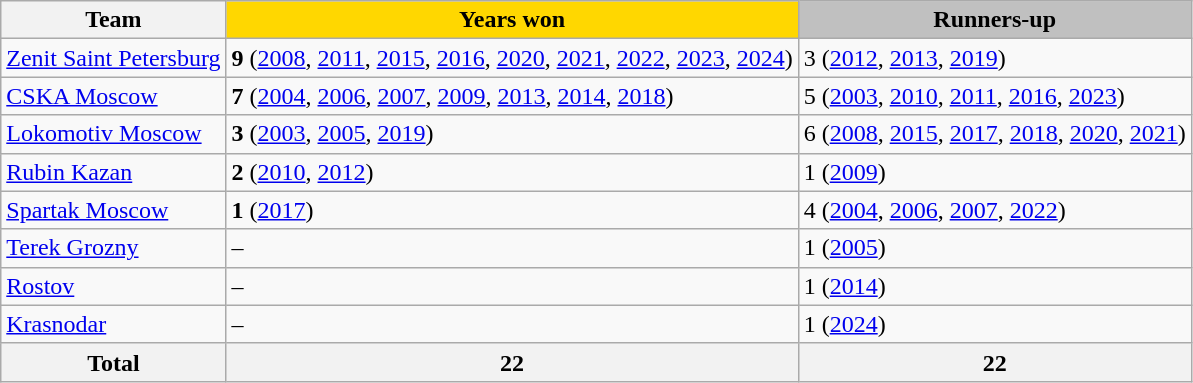<table class="wikitable" align="center">
<tr>
<th><strong>Team</strong></th>
<th style="background:gold;"><strong>Years won</strong></th>
<th style="background:silver;"><strong>Runners-up</strong></th>
</tr>
<tr>
<td><a href='#'>Zenit Saint Petersburg</a></td>
<td><strong>9</strong> (<a href='#'>2008</a>, <a href='#'>2011</a>, <a href='#'>2015</a>, <a href='#'>2016</a>, <a href='#'>2020</a>, <a href='#'>2021</a>, <a href='#'>2022</a>, <a href='#'>2023</a>, <a href='#'>2024</a>)</td>
<td>3 (<a href='#'>2012</a>, <a href='#'>2013</a>, <a href='#'>2019</a>)</td>
</tr>
<tr>
<td><a href='#'>CSKA Moscow</a></td>
<td><strong>7</strong> (<a href='#'>2004</a>, <a href='#'>2006</a>, <a href='#'>2007</a>, <a href='#'>2009</a>, <a href='#'>2013</a>,  <a href='#'>2014</a>, <a href='#'>2018</a>)</td>
<td>5 (<a href='#'>2003</a>, <a href='#'>2010</a>, <a href='#'>2011</a>, <a href='#'>2016</a>, <a href='#'>2023</a>)</td>
</tr>
<tr>
<td><a href='#'>Lokomotiv Moscow</a></td>
<td><strong>3</strong> (<a href='#'>2003</a>, <a href='#'>2005</a>, <a href='#'>2019</a>)</td>
<td>6 (<a href='#'>2008</a>, <a href='#'>2015</a>, <a href='#'>2017</a>, <a href='#'>2018</a>, <a href='#'>2020</a>, <a href='#'>2021</a>)</td>
</tr>
<tr>
<td><a href='#'>Rubin Kazan</a></td>
<td><strong>2</strong> (<a href='#'>2010</a>, <a href='#'>2012</a>)</td>
<td>1 (<a href='#'>2009</a>)</td>
</tr>
<tr>
<td><a href='#'>Spartak Moscow</a></td>
<td><strong>1</strong> (<a href='#'>2017</a>)</td>
<td>4 (<a href='#'>2004</a>, <a href='#'>2006</a>, <a href='#'>2007</a>, <a href='#'>2022</a>)</td>
</tr>
<tr>
<td><a href='#'>Terek Grozny</a></td>
<td>–</td>
<td>1 (<a href='#'>2005</a>)</td>
</tr>
<tr>
<td><a href='#'>Rostov</a></td>
<td>–</td>
<td>1 (<a href='#'>2014</a>)</td>
</tr>
<tr>
<td><a href='#'>Krasnodar</a></td>
<td>–</td>
<td>1 (<a href='#'>2024</a>)</td>
</tr>
<tr>
<th>Total</th>
<th>22</th>
<th>22</th>
</tr>
</table>
